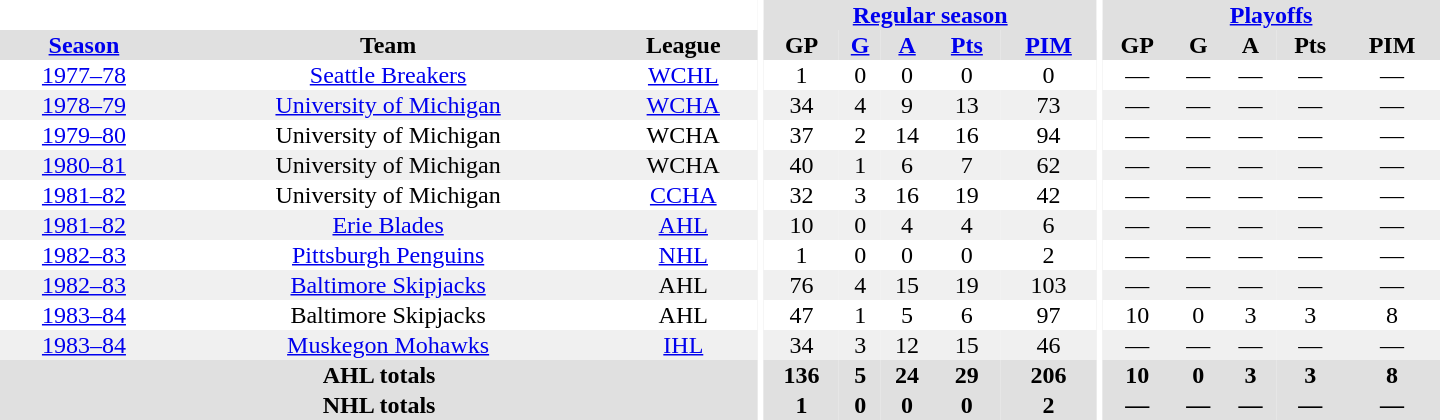<table border="0" cellpadding="1" cellspacing="0" style="text-align:center; width:60em">
<tr bgcolor="#e0e0e0">
<th colspan="3" bgcolor="#ffffff"></th>
<th rowspan="100" bgcolor="#ffffff"></th>
<th colspan="5"><a href='#'>Regular season</a></th>
<th rowspan="100" bgcolor="#ffffff"></th>
<th colspan="5"><a href='#'>Playoffs</a></th>
</tr>
<tr bgcolor="#e0e0e0">
<th><a href='#'>Season</a></th>
<th>Team</th>
<th>League</th>
<th>GP</th>
<th><a href='#'>G</a></th>
<th><a href='#'>A</a></th>
<th><a href='#'>Pts</a></th>
<th><a href='#'>PIM</a></th>
<th>GP</th>
<th>G</th>
<th>A</th>
<th>Pts</th>
<th>PIM</th>
</tr>
<tr>
<td><a href='#'>1977–78</a></td>
<td><a href='#'>Seattle Breakers</a></td>
<td><a href='#'>WCHL</a></td>
<td>1</td>
<td>0</td>
<td>0</td>
<td>0</td>
<td>0</td>
<td>—</td>
<td>—</td>
<td>—</td>
<td>—</td>
<td>—</td>
</tr>
<tr bgcolor="#f0f0f0">
<td><a href='#'>1978–79</a></td>
<td><a href='#'>University of Michigan</a></td>
<td><a href='#'>WCHA</a></td>
<td>34</td>
<td>4</td>
<td>9</td>
<td>13</td>
<td>73</td>
<td>—</td>
<td>—</td>
<td>—</td>
<td>—</td>
<td>—</td>
</tr>
<tr>
<td><a href='#'>1979–80</a></td>
<td>University of Michigan</td>
<td>WCHA</td>
<td>37</td>
<td>2</td>
<td>14</td>
<td>16</td>
<td>94</td>
<td>—</td>
<td>—</td>
<td>—</td>
<td>—</td>
<td>—</td>
</tr>
<tr bgcolor="#f0f0f0">
<td><a href='#'>1980–81</a></td>
<td>University of Michigan</td>
<td>WCHA</td>
<td>40</td>
<td>1</td>
<td>6</td>
<td>7</td>
<td>62</td>
<td>—</td>
<td>—</td>
<td>—</td>
<td>—</td>
<td>—</td>
</tr>
<tr>
<td><a href='#'>1981–82</a></td>
<td>University of Michigan</td>
<td><a href='#'>CCHA</a></td>
<td>32</td>
<td>3</td>
<td>16</td>
<td>19</td>
<td>42</td>
<td>—</td>
<td>—</td>
<td>—</td>
<td>—</td>
<td>—</td>
</tr>
<tr bgcolor="#f0f0f0">
<td><a href='#'>1981–82</a></td>
<td><a href='#'>Erie Blades</a></td>
<td><a href='#'>AHL</a></td>
<td>10</td>
<td>0</td>
<td>4</td>
<td>4</td>
<td>6</td>
<td>—</td>
<td>—</td>
<td>—</td>
<td>—</td>
<td>—</td>
</tr>
<tr>
<td><a href='#'>1982–83</a></td>
<td><a href='#'>Pittsburgh Penguins</a></td>
<td><a href='#'>NHL</a></td>
<td>1</td>
<td>0</td>
<td>0</td>
<td>0</td>
<td>2</td>
<td>—</td>
<td>—</td>
<td>—</td>
<td>—</td>
<td>—</td>
</tr>
<tr bgcolor="#f0f0f0">
<td><a href='#'>1982–83</a></td>
<td><a href='#'>Baltimore Skipjacks</a></td>
<td>AHL</td>
<td>76</td>
<td>4</td>
<td>15</td>
<td>19</td>
<td>103</td>
<td>—</td>
<td>—</td>
<td>—</td>
<td>—</td>
<td>—</td>
</tr>
<tr>
<td><a href='#'>1983–84</a></td>
<td>Baltimore Skipjacks</td>
<td>AHL</td>
<td>47</td>
<td>1</td>
<td>5</td>
<td>6</td>
<td>97</td>
<td>10</td>
<td>0</td>
<td>3</td>
<td>3</td>
<td>8</td>
</tr>
<tr bgcolor="#f0f0f0">
<td><a href='#'>1983–84</a></td>
<td><a href='#'>Muskegon Mohawks</a></td>
<td><a href='#'>IHL</a></td>
<td>34</td>
<td>3</td>
<td>12</td>
<td>15</td>
<td>46</td>
<td>—</td>
<td>—</td>
<td>—</td>
<td>—</td>
<td>—</td>
</tr>
<tr bgcolor="#e0e0e0">
<th colspan="3">AHL totals</th>
<th>136</th>
<th>5</th>
<th>24</th>
<th>29</th>
<th>206</th>
<th>10</th>
<th>0</th>
<th>3</th>
<th>3</th>
<th>8</th>
</tr>
<tr bgcolor="#e0e0e0">
<th colspan="3">NHL totals</th>
<th>1</th>
<th>0</th>
<th>0</th>
<th>0</th>
<th>2</th>
<th>—</th>
<th>—</th>
<th>—</th>
<th>—</th>
<th>—</th>
</tr>
</table>
